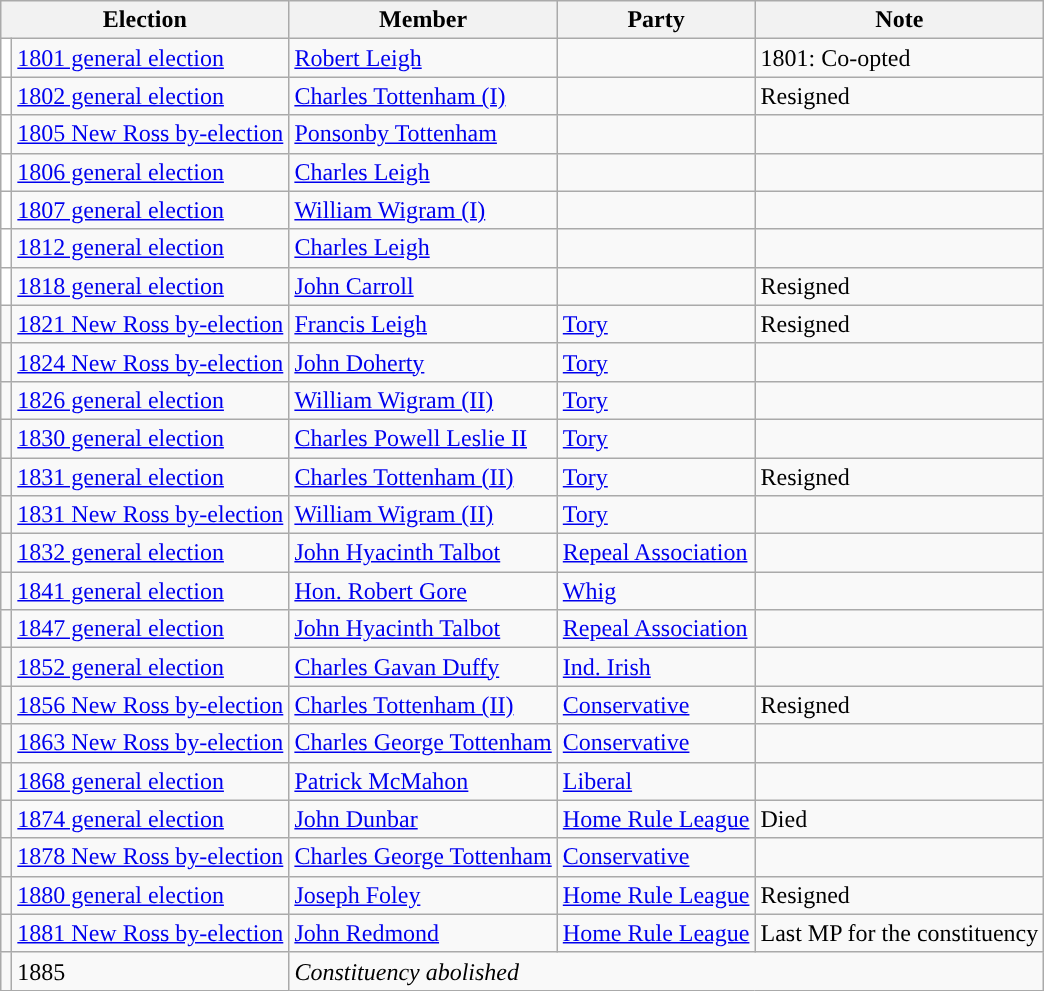<table class="wikitable">
<tr>
<th colspan="2">Election</th>
<th>Member</th>
<th>Party</th>
<th>Note</th>
</tr>
<tr>
<td style="color:inherit;background-color: white"></td>
<td><a href='#'>1801 general election</a></td>
<td><a href='#'>Robert Leigh</a></td>
<td></td>
<td>1801: Co-opted</td>
</tr>
<tr>
<td style="color:inherit;background-color: white"></td>
<td><a href='#'>1802 general election</a></td>
<td><a href='#'>Charles Tottenham (I)</a></td>
<td></td>
<td>Resigned</td>
</tr>
<tr>
<td style="color:inherit;background-color: white"></td>
<td><a href='#'>1805 New Ross by-election</a></td>
<td><a href='#'>Ponsonby Tottenham</a></td>
<td></td>
<td></td>
</tr>
<tr>
<td style="color:inherit;background-color: white"></td>
<td><a href='#'>1806 general election</a></td>
<td><a href='#'>Charles Leigh</a></td>
<td></td>
<td></td>
</tr>
<tr>
<td style="color:inherit;background-color: white"></td>
<td><a href='#'>1807 general election</a></td>
<td><a href='#'>William Wigram (I)</a></td>
<td></td>
<td></td>
</tr>
<tr>
<td style="color:inherit;background-color: white"></td>
<td><a href='#'>1812 general election</a></td>
<td><a href='#'>Charles Leigh</a></td>
<td></td>
<td></td>
</tr>
<tr>
<td style="color:inherit;background-color: white"></td>
<td><a href='#'>1818 general election</a></td>
<td><a href='#'>John Carroll</a></td>
<td></td>
<td>Resigned</td>
</tr>
<tr>
<td style="color:inherit;background-color: "></td>
<td><a href='#'>1821 New Ross by-election</a></td>
<td><a href='#'>Francis Leigh</a></td>
<td><a href='#'>Tory</a></td>
<td>Resigned</td>
</tr>
<tr>
<td style="color:inherit;background-color: "></td>
<td><a href='#'>1824 New Ross by-election</a></td>
<td><a href='#'>John Doherty</a></td>
<td><a href='#'>Tory</a></td>
<td></td>
</tr>
<tr>
<td style="color:inherit;background-color: "></td>
<td><a href='#'>1826 general election</a></td>
<td><a href='#'>William Wigram (II)</a></td>
<td><a href='#'>Tory</a></td>
<td></td>
</tr>
<tr>
<td style="color:inherit;background-color: "></td>
<td><a href='#'>1830 general election</a></td>
<td><a href='#'>Charles Powell Leslie II</a></td>
<td><a href='#'>Tory</a></td>
<td></td>
</tr>
<tr>
<td style="color:inherit;background-color: "></td>
<td><a href='#'>1831 general election</a></td>
<td><a href='#'>Charles Tottenham (II)</a></td>
<td><a href='#'>Tory</a></td>
<td>Resigned</td>
</tr>
<tr>
<td style="color:inherit;background-color: "></td>
<td><a href='#'>1831 New Ross by-election</a></td>
<td><a href='#'>William Wigram (II)</a></td>
<td><a href='#'>Tory</a></td>
<td></td>
</tr>
<tr>
<td style="color:inherit;background-color: "></td>
<td><a href='#'>1832 general election</a></td>
<td><a href='#'>John Hyacinth Talbot</a></td>
<td><a href='#'>Repeal Association</a></td>
<td></td>
</tr>
<tr>
<td style="color:inherit;background-color: "></td>
<td><a href='#'>1841 general election</a></td>
<td><a href='#'>Hon. Robert Gore</a></td>
<td><a href='#'>Whig</a></td>
<td></td>
</tr>
<tr>
<td style="color:inherit;background-color: "></td>
<td><a href='#'>1847 general election</a></td>
<td><a href='#'>John Hyacinth Talbot</a></td>
<td><a href='#'>Repeal Association</a></td>
<td></td>
</tr>
<tr>
<td style="color:inherit;background-color: "></td>
<td><a href='#'>1852 general election</a></td>
<td><a href='#'>Charles Gavan Duffy</a></td>
<td><a href='#'>Ind. Irish</a></td>
<td></td>
</tr>
<tr>
<td style="color:inherit;background-color: "></td>
<td><a href='#'>1856 New Ross by-election</a></td>
<td><a href='#'>Charles Tottenham (II)</a></td>
<td><a href='#'>Conservative</a></td>
<td>Resigned</td>
</tr>
<tr>
<td style="color:inherit;background-color: "></td>
<td><a href='#'>1863 New Ross by-election</a></td>
<td><a href='#'>Charles George Tottenham</a></td>
<td><a href='#'>Conservative</a></td>
<td></td>
</tr>
<tr>
<td style="color:inherit;background-color: "></td>
<td><a href='#'>1868 general election</a></td>
<td><a href='#'>Patrick McMahon</a></td>
<td><a href='#'>Liberal</a></td>
<td></td>
</tr>
<tr>
<td style="color:inherit;background-color: "></td>
<td><a href='#'>1874 general election</a></td>
<td><a href='#'>John Dunbar</a></td>
<td><a href='#'>Home Rule League</a></td>
<td>Died</td>
</tr>
<tr>
<td style="color:inherit;background-color: "></td>
<td><a href='#'>1878 New Ross by-election</a></td>
<td><a href='#'>Charles George Tottenham</a></td>
<td><a href='#'>Conservative</a></td>
<td></td>
</tr>
<tr>
<td style="color:inherit;background-color: "></td>
<td><a href='#'>1880 general election</a></td>
<td><a href='#'>Joseph Foley</a></td>
<td><a href='#'>Home Rule League</a></td>
<td>Resigned</td>
</tr>
<tr>
<td style="color:inherit;background-color: "></td>
<td><a href='#'>1881 New Ross by-election</a></td>
<td><a href='#'>John Redmond</a></td>
<td><a href='#'>Home Rule League</a></td>
<td>Last MP for the constituency</td>
</tr>
<tr>
<td></td>
<td>1885</td>
<td colspan="3"><em>Constituency abolished</em></td>
</tr>
</table>
